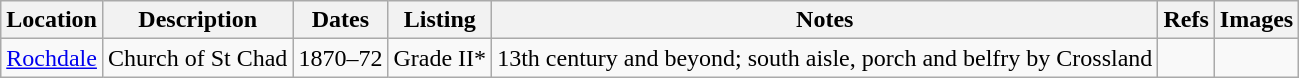<table class="wikitable sortable">
<tr>
<th>Location</th>
<th>Description</th>
<th>Dates</th>
<th>Listing</th>
<th>Notes</th>
<th>Refs</th>
<th>Images</th>
</tr>
<tr>
<td><a href='#'>Rochdale</a></td>
<td>Church of St Chad</td>
<td>1870–72</td>
<td>Grade II*</td>
<td>13th century and beyond; south aisle, porch and belfry by Crossland</td>
<td></td>
<td></td>
</tr>
</table>
